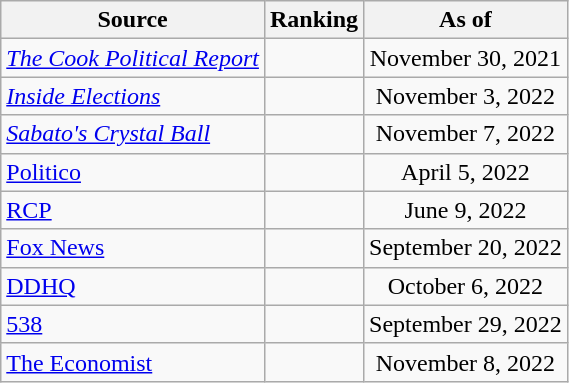<table class="wikitable" style="text-align:center">
<tr>
<th>Source</th>
<th>Ranking</th>
<th>As of</th>
</tr>
<tr>
<td align=left><em><a href='#'>The Cook Political Report</a></em></td>
<td></td>
<td>November 30, 2021</td>
</tr>
<tr>
<td align=left><em><a href='#'>Inside Elections</a></em></td>
<td></td>
<td>November 3, 2022</td>
</tr>
<tr>
<td align=left><em><a href='#'>Sabato's Crystal Ball</a></em></td>
<td></td>
<td>November 7, 2022</td>
</tr>
<tr>
<td style="text-align:left;"><a href='#'>Politico</a></td>
<td></td>
<td>April 5, 2022</td>
</tr>
<tr>
<td align="left"><a href='#'>RCP</a></td>
<td></td>
<td>June 9, 2022</td>
</tr>
<tr>
<td align=left><a href='#'>Fox News</a></td>
<td></td>
<td>September 20, 2022</td>
</tr>
<tr>
<td align="left"><a href='#'>DDHQ</a></td>
<td></td>
<td>October 6, 2022</td>
</tr>
<tr>
<td align="left"><a href='#'>538</a></td>
<td></td>
<td>September 29, 2022</td>
</tr>
<tr>
<td align="left"><a href='#'>The Economist</a></td>
<td></td>
<td>November 8, 2022</td>
</tr>
</table>
